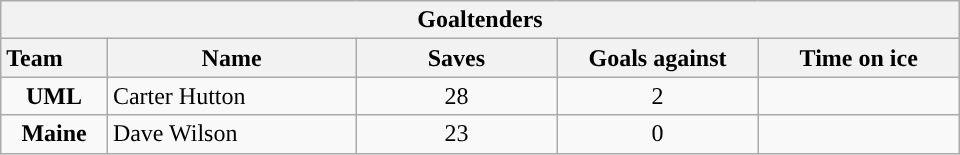<table class="wikitable" style="width:40em; text-align:right;">
<tr>
<th colspan=5>Goaltenders</th>
</tr>
<tr>
<th style="width:4em; text-align:left;">Team</th>
<th style="width:10em;">Name</th>
<th style="width:8em;">Saves</th>
<th style="width:8em;">Goals against</th>
<th style="width:8em;">Time on ice</th>
</tr>
<tr>
<td align=center><strong>UML</strong></td>
<td style="text-align:left;">Carter Hutton</td>
<td align=center>28</td>
<td align=center>2</td>
<td align=center></td>
</tr>
<tr>
<td align=center><strong>Maine</strong></td>
<td style="text-align:left;">Dave Wilson</td>
<td align=center>23</td>
<td align=center>0</td>
<td align=center></td>
</tr>
</table>
